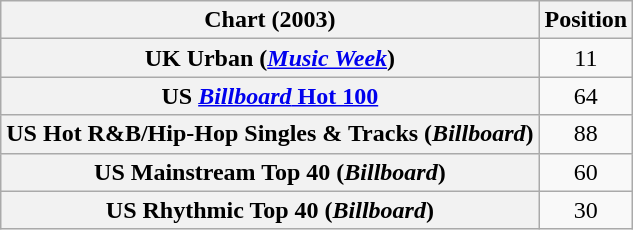<table class="wikitable sortable plainrowheaders" style="text-align:center">
<tr>
<th scope="col">Chart (2003)</th>
<th scope="col">Position</th>
</tr>
<tr>
<th scope="row">UK Urban (<em><a href='#'>Music Week</a></em>)</th>
<td>11</td>
</tr>
<tr>
<th scope="row">US <a href='#'><em>Billboard</em> Hot 100</a></th>
<td>64</td>
</tr>
<tr>
<th scope="row">US Hot R&B/Hip-Hop Singles & Tracks (<em>Billboard</em>)</th>
<td>88</td>
</tr>
<tr>
<th scope="row">US Mainstream Top 40 (<em>Billboard</em>)</th>
<td>60</td>
</tr>
<tr>
<th scope="row">US Rhythmic Top 40 (<em>Billboard</em>)</th>
<td>30</td>
</tr>
</table>
